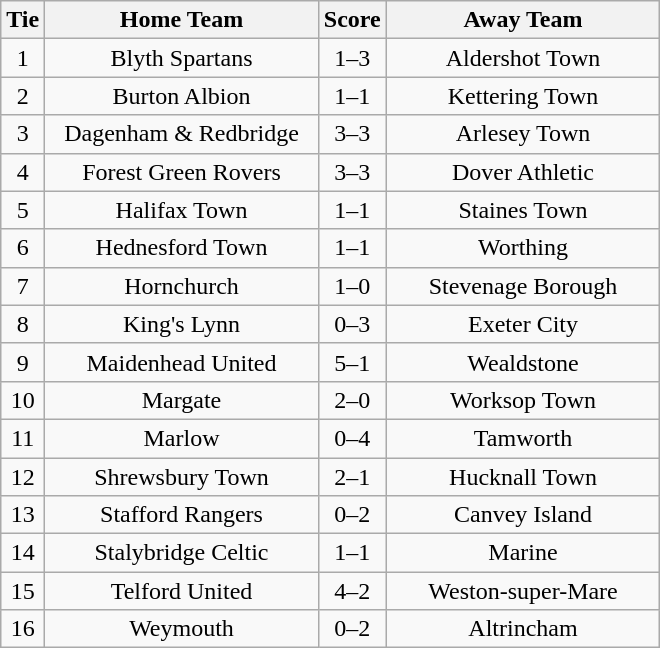<table class="wikitable" style="text-align:center;">
<tr>
<th width=20>Tie</th>
<th width=175>Home Team</th>
<th width=20>Score</th>
<th width=175>Away Team</th>
</tr>
<tr>
<td>1</td>
<td>Blyth Spartans</td>
<td>1–3</td>
<td>Aldershot Town</td>
</tr>
<tr>
<td>2</td>
<td>Burton Albion</td>
<td>1–1</td>
<td>Kettering Town</td>
</tr>
<tr>
<td>3</td>
<td>Dagenham & Redbridge</td>
<td>3–3</td>
<td>Arlesey Town</td>
</tr>
<tr>
<td>4</td>
<td>Forest Green Rovers</td>
<td>3–3</td>
<td>Dover Athletic</td>
</tr>
<tr>
<td>5</td>
<td>Halifax Town</td>
<td>1–1</td>
<td>Staines Town</td>
</tr>
<tr>
<td>6</td>
<td>Hednesford Town</td>
<td>1–1</td>
<td>Worthing</td>
</tr>
<tr>
<td>7</td>
<td>Hornchurch</td>
<td>1–0</td>
<td>Stevenage Borough</td>
</tr>
<tr>
<td>8</td>
<td>King's Lynn</td>
<td>0–3</td>
<td>Exeter City</td>
</tr>
<tr>
<td>9</td>
<td>Maidenhead United</td>
<td>5–1</td>
<td>Wealdstone</td>
</tr>
<tr>
<td>10</td>
<td>Margate</td>
<td>2–0</td>
<td>Worksop Town</td>
</tr>
<tr>
<td>11</td>
<td>Marlow</td>
<td>0–4</td>
<td>Tamworth</td>
</tr>
<tr>
<td>12</td>
<td>Shrewsbury Town</td>
<td>2–1</td>
<td>Hucknall Town</td>
</tr>
<tr>
<td>13</td>
<td>Stafford Rangers</td>
<td>0–2</td>
<td>Canvey Island</td>
</tr>
<tr>
<td>14</td>
<td>Stalybridge Celtic</td>
<td>1–1</td>
<td>Marine</td>
</tr>
<tr>
<td>15</td>
<td>Telford United</td>
<td>4–2</td>
<td>Weston-super-Mare</td>
</tr>
<tr>
<td>16</td>
<td>Weymouth</td>
<td>0–2</td>
<td>Altrincham</td>
</tr>
</table>
